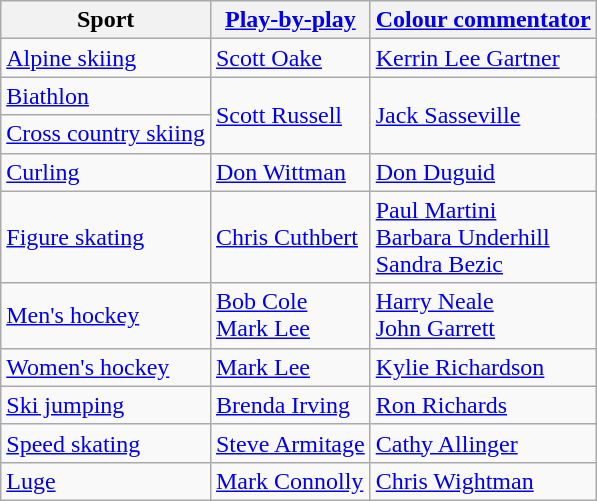<table class="wikitable">
<tr>
<th>Sport</th>
<th><a href='#'>Play-by-play</a></th>
<th><a href='#'>Colour commentator</a></th>
</tr>
<tr>
<td><a href='#'>Alpine skiing</a></td>
<td><a href='#'>Scott Oake</a></td>
<td><a href='#'>Kerrin Lee Gartner</a></td>
</tr>
<tr>
<td><a href='#'>Biathlon</a></td>
<td rowspan="2"><a href='#'>Scott Russell</a></td>
<td rowspan="2"><a href='#'>Jack Sasseville</a></td>
</tr>
<tr>
<td><a href='#'>Cross country skiing</a></td>
</tr>
<tr>
<td><a href='#'>Curling</a></td>
<td><a href='#'>Don Wittman</a></td>
<td><a href='#'>Don Duguid</a></td>
</tr>
<tr>
<td><a href='#'>Figure skating</a></td>
<td><a href='#'>Chris Cuthbert</a></td>
<td><a href='#'>Paul Martini</a><br><a href='#'>Barbara Underhill</a><br><a href='#'>Sandra Bezic</a></td>
</tr>
<tr>
<td><a href='#'>Men's hockey</a></td>
<td><a href='#'>Bob Cole</a><br><a href='#'>Mark Lee</a></td>
<td><a href='#'>Harry Neale</a><br><a href='#'>John Garrett</a></td>
</tr>
<tr>
<td><a href='#'>Women's hockey</a></td>
<td><a href='#'>Mark Lee</a></td>
<td><a href='#'>Kylie Richardson</a></td>
</tr>
<tr>
<td><a href='#'>Ski jumping</a></td>
<td><a href='#'>Brenda Irving</a></td>
<td><a href='#'>Ron Richards</a></td>
</tr>
<tr>
<td><a href='#'>Speed skating</a></td>
<td><a href='#'>Steve Armitage</a></td>
<td><a href='#'>Cathy Allinger</a></td>
</tr>
<tr>
<td><a href='#'>Luge</a></td>
<td><a href='#'>Mark Connolly</a></td>
<td><a href='#'>Chris Wightman</a></td>
</tr>
</table>
